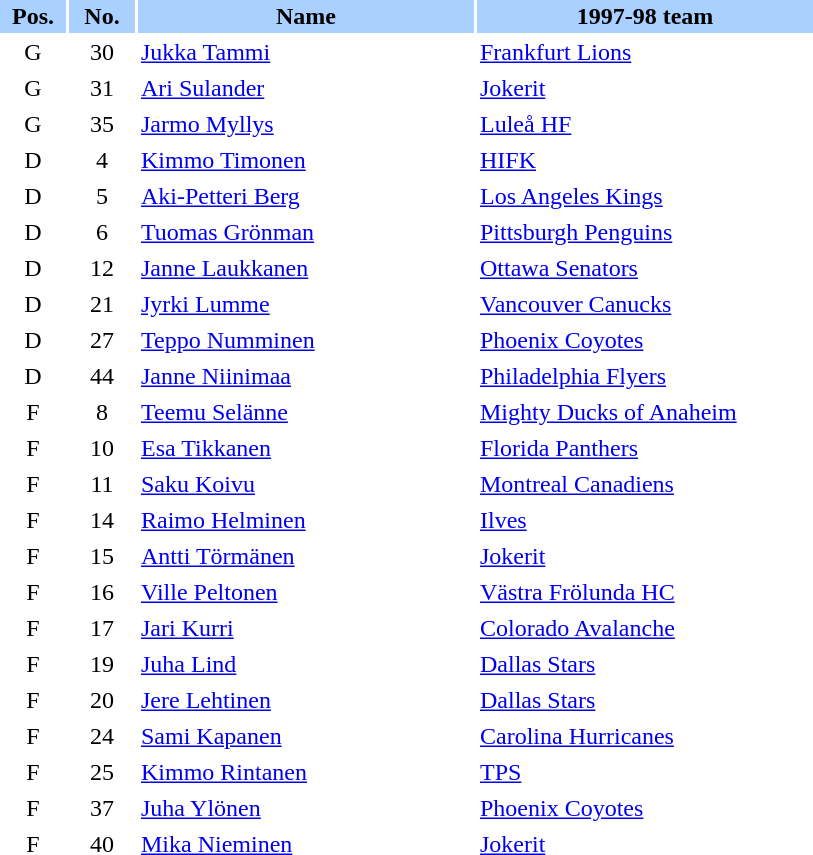<table border="0" cellspacing="2" cellpadding="2">
<tr style="background-color:#AAD0FF">
<th width=40>Pos.</th>
<th width=40>No.</th>
<th width=220>Name</th>
<th width=220>1997-98 team</th>
</tr>
<tr>
<td style="text-align:center;">G</td>
<td style="text-align:center;">30</td>
<td><a href='#'>Jukka Tammi</a></td>
<td> <a href='#'>Frankfurt Lions</a></td>
</tr>
<tr>
<td style="text-align:center;">G</td>
<td style="text-align:center;">31</td>
<td><a href='#'>Ari Sulander</a></td>
<td> <a href='#'>Jokerit</a></td>
</tr>
<tr>
<td style="text-align:center;">G</td>
<td style="text-align:center;">35</td>
<td><a href='#'>Jarmo Myllys</a></td>
<td> <a href='#'>Luleå HF</a></td>
</tr>
<tr>
<td style="text-align:center;">D</td>
<td style="text-align:center;">4</td>
<td><a href='#'>Kimmo Timonen</a></td>
<td> <a href='#'>HIFK</a></td>
</tr>
<tr>
<td style="text-align:center;">D</td>
<td style="text-align:center;">5</td>
<td><a href='#'>Aki-Petteri Berg</a></td>
<td> <a href='#'>Los Angeles Kings</a></td>
</tr>
<tr>
<td style="text-align:center;">D</td>
<td style="text-align:center;">6</td>
<td><a href='#'>Tuomas Grönman</a></td>
<td> <a href='#'>Pittsburgh Penguins</a></td>
</tr>
<tr>
<td style="text-align:center;">D</td>
<td style="text-align:center;">12</td>
<td><a href='#'>Janne Laukkanen</a></td>
<td> <a href='#'>Ottawa Senators</a></td>
</tr>
<tr>
<td style="text-align:center;">D</td>
<td style="text-align:center;">21</td>
<td><a href='#'>Jyrki Lumme</a></td>
<td> <a href='#'>Vancouver Canucks</a></td>
</tr>
<tr>
<td style="text-align:center;">D</td>
<td style="text-align:center;">27</td>
<td><a href='#'>Teppo Numminen</a></td>
<td> <a href='#'>Phoenix Coyotes</a></td>
</tr>
<tr>
<td style="text-align:center;">D</td>
<td style="text-align:center;">44</td>
<td><a href='#'>Janne Niinimaa</a></td>
<td> <a href='#'>Philadelphia Flyers</a></td>
</tr>
<tr>
<td style="text-align:center;">F</td>
<td style="text-align:center;">8</td>
<td><a href='#'>Teemu Selänne</a></td>
<td> <a href='#'>Mighty Ducks of Anaheim</a></td>
</tr>
<tr>
<td style="text-align:center;">F</td>
<td style="text-align:center;">10</td>
<td><a href='#'>Esa Tikkanen</a></td>
<td> <a href='#'>Florida Panthers</a></td>
</tr>
<tr>
<td style="text-align:center;">F</td>
<td style="text-align:center;">11</td>
<td><a href='#'>Saku Koivu</a></td>
<td> <a href='#'>Montreal Canadiens</a></td>
</tr>
<tr>
<td style="text-align:center;">F</td>
<td style="text-align:center;">14</td>
<td><a href='#'>Raimo Helminen</a></td>
<td> <a href='#'>Ilves</a></td>
</tr>
<tr>
<td style="text-align:center;">F</td>
<td style="text-align:center;">15</td>
<td><a href='#'>Antti Törmänen</a></td>
<td> <a href='#'>Jokerit</a></td>
</tr>
<tr>
<td style="text-align:center;">F</td>
<td style="text-align:center;">16</td>
<td><a href='#'>Ville Peltonen</a></td>
<td> <a href='#'>Västra Frölunda HC</a></td>
</tr>
<tr>
<td style="text-align:center;">F</td>
<td style="text-align:center;">17</td>
<td><a href='#'>Jari Kurri</a></td>
<td> <a href='#'>Colorado Avalanche</a></td>
</tr>
<tr>
<td style="text-align:center;">F</td>
<td style="text-align:center;">19</td>
<td><a href='#'>Juha Lind</a></td>
<td> <a href='#'>Dallas Stars</a></td>
</tr>
<tr>
<td style="text-align:center;">F</td>
<td style="text-align:center;">20</td>
<td><a href='#'>Jere Lehtinen</a></td>
<td> <a href='#'>Dallas Stars</a></td>
</tr>
<tr>
<td style="text-align:center;">F</td>
<td style="text-align:center;">24</td>
<td><a href='#'>Sami Kapanen</a></td>
<td> <a href='#'>Carolina Hurricanes</a></td>
</tr>
<tr>
<td style="text-align:center;">F</td>
<td style="text-align:center;">25</td>
<td><a href='#'>Kimmo Rintanen</a></td>
<td> <a href='#'>TPS</a></td>
</tr>
<tr>
<td style="text-align:center;">F</td>
<td style="text-align:center;">37</td>
<td><a href='#'>Juha Ylönen</a></td>
<td> <a href='#'>Phoenix Coyotes</a></td>
</tr>
<tr>
<td style="text-align:center;">F</td>
<td style="text-align:center;">40</td>
<td><a href='#'>Mika Nieminen</a></td>
<td> <a href='#'>Jokerit</a></td>
</tr>
</table>
